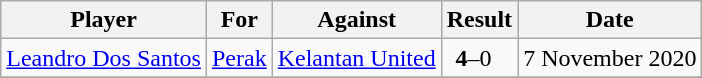<table class="wikitable sortable">
<tr>
<th>Player</th>
<th>For</th>
<th>Against</th>
<th align=center>Result</th>
<th>Date</th>
</tr>
<tr>
<td> <a href='#'>Leandro Dos Santos</a></td>
<td><a href='#'>Perak</a></td>
<td><a href='#'>Kelantan United</a></td>
<td align=center><strong>4</strong>–0  </td>
<td>7 November 2020</td>
</tr>
<tr>
</tr>
</table>
